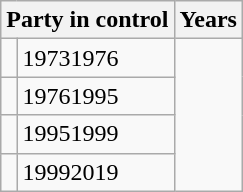<table class="wikitable">
<tr>
<th colspan="2">Party in control</th>
<th>Years</th>
</tr>
<tr>
<td></td>
<td>19731976</td>
</tr>
<tr>
<td></td>
<td>19761995</td>
</tr>
<tr>
<td></td>
<td>19951999</td>
</tr>
<tr>
<td></td>
<td>19992019</td>
</tr>
</table>
